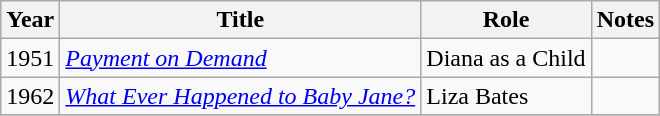<table class="wikitable sortable">
<tr>
<th>Year</th>
<th>Title</th>
<th>Role</th>
<th class="unsortable">Notes</th>
</tr>
<tr>
<td>1951</td>
<td><em><a href='#'>Payment on Demand</a></em></td>
<td>Diana as a Child</td>
<td></td>
</tr>
<tr>
<td>1962</td>
<td><em><a href='#'>What Ever Happened to Baby Jane?</a></em></td>
<td>Liza Bates</td>
<td></td>
</tr>
<tr>
</tr>
</table>
